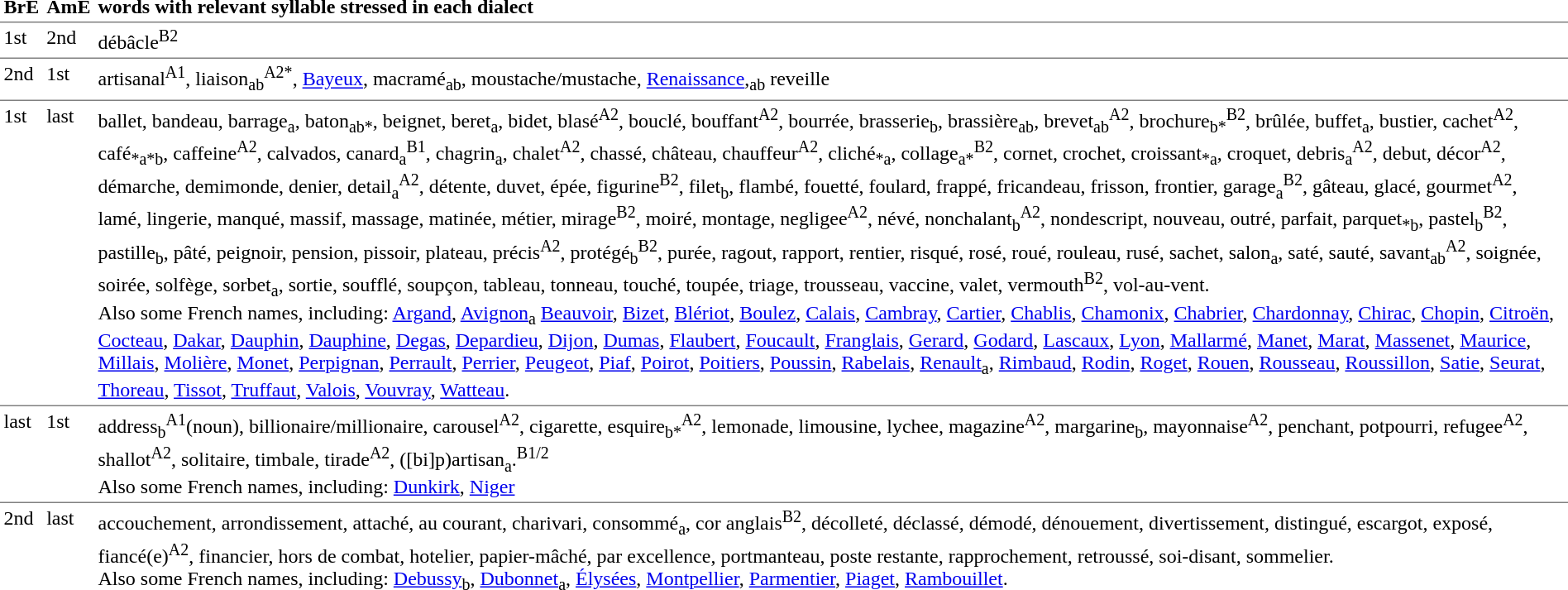<table cellpadding=3 cellspacing=3 border=1 rules=rows frame=void>
<tr>
<th align=left>BrE</th>
<th align=left>AmE</th>
<th align=left>words with relevant syllable stressed in each dialect</th>
</tr>
<tr valign="top">
<td>1st</td>
<td>2nd</td>
<td>débâcle<sup>B2</sup></td>
</tr>
<tr valign="top">
<td>2nd</td>
<td>1st</td>
<td>artisanal<sup>A1</sup>, liaison<sub>ab</sub><sup>A2*</sup>, <a href='#'>Bayeux</a>, macramé<sub>ab</sub>, moustache/mustache, <a href='#'>Renaissance</a>,<sub>ab</sub> reveille</td>
</tr>
<tr valign="top">
<td>1st</td>
<td>last</td>
<td>ballet, bandeau, barrage<sub>a</sub>, baton<sub>ab*</sub>, beignet,  beret<sub>a</sub>, bidet, blasé<sup>A2</sup>, bouclé, bouffant<sup>A2</sup>,  bourrée, brasserie<sub>b</sub>, brassière<sub>ab</sub>, brevet<sub>ab</sub><sup>A2</sup>, brochure<sub>b*</sub><sup>B2</sup>, brûlée, buffet<sub>a</sub>, bustier, cachet<sup>A2</sup>, café<sub>*a*b</sub>, caffeine<sup>A2</sup>, calvados, canard<sub>a</sub><sup>B1</sup>, chagrin<sub>a</sub>, chalet<sup>A2</sup>, chassé, château, chauffeur<sup>A2</sup>, cliché<sub>*a</sub>, collage<sub>a*</sub><sup>B2</sup>, cornet, crochet, croissant<sub>*a</sub>, croquet, debris<sub>a</sub><sup>A2</sup>, debut, décor<sup>A2</sup>, démarche, demimonde, denier, detail<sub>a</sub><sup>A2</sup>, détente, duvet, épée, figurine<sup>B2</sup>, filet<sub>b</sub>, flambé, fouetté, foulard, frappé, fricandeau, frisson, frontier, garage<sub>a</sub><sup>B2</sup>, gâteau, glacé, gourmet<sup>A2</sup>, lamé, lingerie, manqué, massif, massage, matinée, métier, mirage<sup>B2</sup>, moiré, montage, negligee<sup>A2</sup>, névé, nonchalant<sub>b</sub><sup>A2</sup>, nondescript, nouveau, outré, parfait, parquet<sub>*b</sub>, pastel<sub>b</sub><sup>B2</sup>, pastille<sub>b</sub>, pâté, peignoir, pension, pissoir, plateau, précis<sup>A2</sup>, protégé<sub>b</sub><sup>B2</sup>, purée, ragout, rapport, rentier, risqué, rosé, roué, rouleau, rusé, sachet, salon<sub>a</sub>, saté, sauté, savant<sub>ab</sub><sup>A2</sup>, soignée, soirée, solfège, sorbet<sub>a</sub>, sortie, soufflé, soupçon, tableau, tonneau, touché, toupée, triage, trousseau, vaccine, valet, vermouth<sup>B2</sup>, vol-au-vent.<br>Also some French names, including: <a href='#'>Argand</a>, <a href='#'>Avignon</a><sub>a</sub> <a href='#'>Beauvoir</a>, <a href='#'>Bizet</a>, <a href='#'>Blériot</a>, <a href='#'>Boulez</a>, <a href='#'>Calais</a>, <a href='#'>Cambray</a>, <a href='#'>Cartier</a>, <a href='#'>Chablis</a>, <a href='#'>Chamonix</a>, <a href='#'>Chabrier</a>, <a href='#'>Chardonnay</a>, <a href='#'>Chirac</a>, <a href='#'>Chopin</a>, <a href='#'>Citroën</a>, <a href='#'>Cocteau</a>, <a href='#'>Dakar</a>, <a href='#'>Dauphin</a>, <a href='#'>Dauphine</a>, <a href='#'>Degas</a>, <a href='#'>Depardieu</a>, <a href='#'>Dijon</a>, <a href='#'>Dumas</a>, <a href='#'>Flaubert</a>, <a href='#'>Foucault</a>, <a href='#'>Franglais</a>, <a href='#'>Gerard</a>, <a href='#'>Godard</a>, <a href='#'>Lascaux</a>, <a href='#'>Lyon</a>, <a href='#'>Mallarmé</a>, <a href='#'>Manet</a>, <a href='#'>Marat</a>, <a href='#'>Massenet</a>, <a href='#'>Maurice</a>, <a href='#'>Millais</a>, <a href='#'>Molière</a>, <a href='#'>Monet</a>, <a href='#'>Perpignan</a>, <a href='#'>Perrault</a>, <a href='#'>Perrier</a>, <a href='#'>Peugeot</a>, <a href='#'>Piaf</a>, <a href='#'>Poirot</a>, <a href='#'>Poitiers</a>, <a href='#'>Poussin</a>, <a href='#'>Rabelais</a>, <a href='#'>Renault</a><sub>a</sub>, <a href='#'>Rimbaud</a>, <a href='#'>Rodin</a>, <a href='#'>Roget</a>, <a href='#'>Rouen</a>, <a href='#'>Rousseau</a>, <a href='#'>Roussillon</a>, <a href='#'>Satie</a>, <a href='#'>Seurat</a>, <a href='#'>Thoreau</a>, <a href='#'>Tissot</a>, <a href='#'>Truffaut</a>, <a href='#'>Valois</a>, <a href='#'>Vouvray</a>, <a href='#'>Watteau</a>.</td>
</tr>
<tr valign="top">
<td>last</td>
<td>1st</td>
<td>address<sub>b</sub><sup>A1</sup>(noun), billionaire/millionaire, carousel<sup>A2</sup>, cigarette, esquire<sub>b*</sub><sup>A2</sup>, lemonade, limousine, lychee, magazine<sup>A2</sup>, margarine<sub>b</sub>, mayonnaise<sup>A2</sup>, penchant, potpourri, refugee<sup>A2</sup>,  shallot<sup>A2</sup>, solitaire, timbale, tirade<sup>A2</sup>, ([bi]p)artisan<sub>a</sub>.<sup>B1/2</sup><br>Also some French names, including: <a href='#'>Dunkirk</a>, <a href='#'>Niger</a></td>
</tr>
<tr valign="top">
<td>2nd</td>
<td>last</td>
<td>accouchement, arrondissement, attaché, au courant, charivari, consommé<sub>a</sub>, cor anglais<sup>B2</sup>, décolleté, déclassé, démodé, dénouement, divertissement, distingué, escargot, exposé, fiancé(e)<sup>A2</sup>, financier, hors de combat, hotelier, papier-mâché, par excellence, portmanteau, poste restante, rapprochement, retroussé, soi-disant, sommelier.<br>Also some French names, including: <a href='#'>Debussy</a><sub>b</sub>, <a href='#'>Dubonnet</a><sub>a</sub>, <a href='#'>Élysées</a>, <a href='#'>Montpellier</a>, <a href='#'>Parmentier</a>, <a href='#'>Piaget</a>, <a href='#'>Rambouillet</a>.</td>
</tr>
</table>
